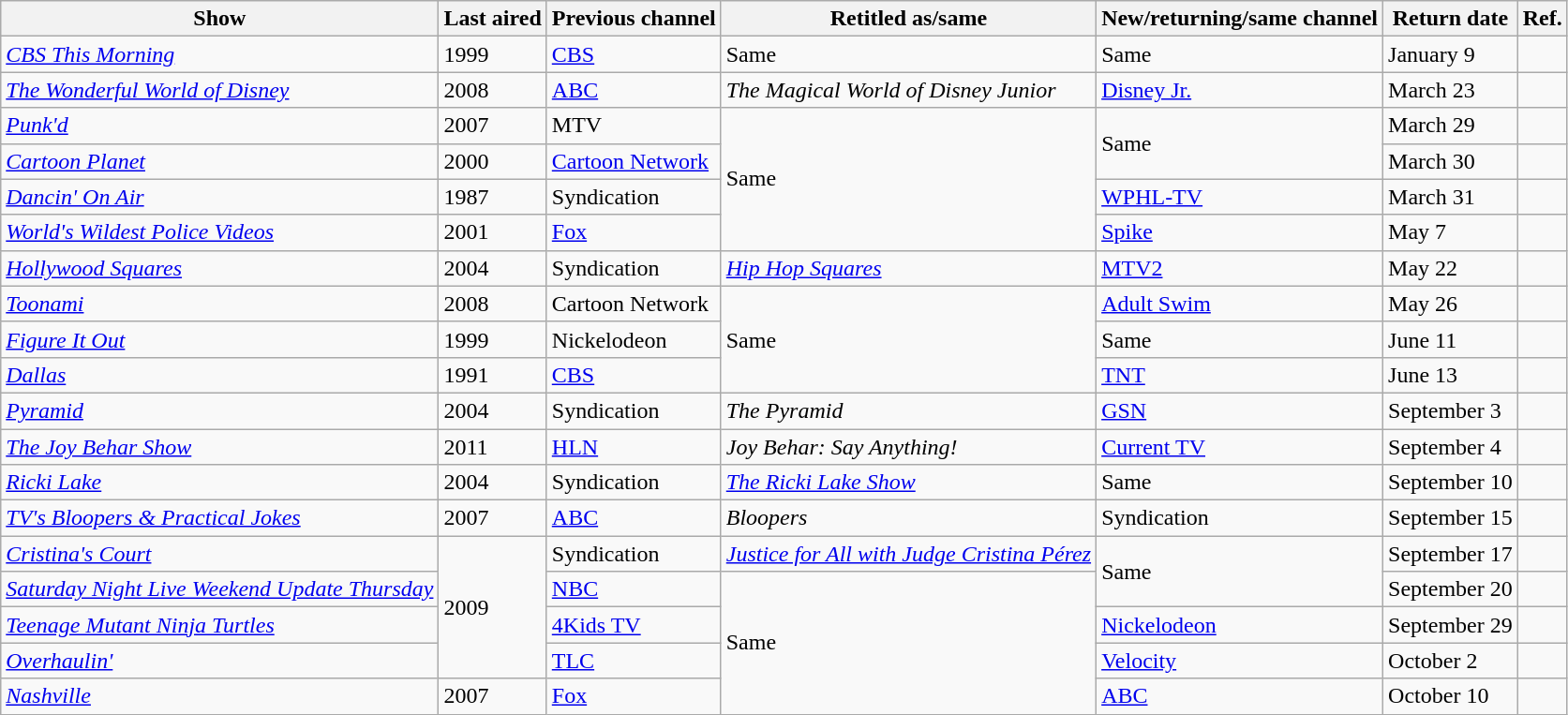<table class="wikitable sortable">
<tr ">
<th>Show</th>
<th>Last aired</th>
<th>Previous channel</th>
<th>Retitled as/same</th>
<th>New/returning/same channel</th>
<th>Return date</th>
<th>Ref.</th>
</tr>
<tr>
<td><em><a href='#'>CBS This Morning</a></em></td>
<td>1999</td>
<td><a href='#'>CBS</a></td>
<td>Same</td>
<td>Same</td>
<td>January 9</td>
<td></td>
</tr>
<tr>
<td><em><a href='#'>The Wonderful World of Disney</a></em></td>
<td>2008</td>
<td><a href='#'>ABC</a></td>
<td><em>The Magical World of Disney Junior</em></td>
<td><a href='#'>Disney Jr.</a></td>
<td>March 23</td>
<td></td>
</tr>
<tr>
<td><em><a href='#'>Punk'd</a></em></td>
<td>2007</td>
<td>MTV</td>
<td rowspan=4>Same</td>
<td rowspan=2>Same</td>
<td>March 29</td>
<td></td>
</tr>
<tr>
<td><em><a href='#'>Cartoon Planet</a></em></td>
<td>2000</td>
<td><a href='#'>Cartoon Network</a></td>
<td>March 30</td>
<td></td>
</tr>
<tr>
<td><em><a href='#'>Dancin' On Air</a></em></td>
<td>1987</td>
<td>Syndication</td>
<td><a href='#'>WPHL-TV</a></td>
<td>March 31</td>
<td></td>
</tr>
<tr>
<td><em><a href='#'>World's Wildest Police Videos</a></em></td>
<td>2001</td>
<td><a href='#'>Fox</a></td>
<td><a href='#'>Spike</a></td>
<td>May 7</td>
<td></td>
</tr>
<tr>
<td><em><a href='#'>Hollywood Squares</a></em></td>
<td>2004</td>
<td>Syndication</td>
<td><em><a href='#'>Hip Hop Squares</a></em></td>
<td><a href='#'>MTV2</a></td>
<td>May 22</td>
<td></td>
</tr>
<tr>
<td><em><a href='#'>Toonami</a></em></td>
<td>2008</td>
<td>Cartoon Network</td>
<td rowspan=3>Same</td>
<td><a href='#'>Adult Swim</a></td>
<td>May 26</td>
<td></td>
</tr>
<tr>
<td><em><a href='#'>Figure It Out</a></em></td>
<td>1999</td>
<td>Nickelodeon</td>
<td>Same</td>
<td>June 11</td>
<td></td>
</tr>
<tr>
<td><em><a href='#'>Dallas</a></em></td>
<td>1991</td>
<td><a href='#'>CBS</a></td>
<td><a href='#'>TNT</a></td>
<td>June 13</td>
<td></td>
</tr>
<tr>
<td><em><a href='#'>Pyramid</a></em></td>
<td>2004</td>
<td>Syndication</td>
<td><em>The Pyramid</em></td>
<td><a href='#'>GSN</a></td>
<td>September 3</td>
<td></td>
</tr>
<tr>
<td><em><a href='#'>The Joy Behar Show</a></em></td>
<td>2011</td>
<td><a href='#'>HLN</a></td>
<td><em>Joy Behar: Say Anything!</em></td>
<td><a href='#'>Current TV</a></td>
<td>September 4</td>
<td></td>
</tr>
<tr>
<td><em><a href='#'>Ricki Lake</a></em></td>
<td>2004</td>
<td>Syndication</td>
<td><em><a href='#'>The Ricki Lake Show</a></em></td>
<td>Same</td>
<td>September 10</td>
<td></td>
</tr>
<tr>
<td><em><a href='#'>TV's Bloopers & Practical Jokes</a></em></td>
<td>2007</td>
<td><a href='#'>ABC</a></td>
<td><em>Bloopers</em></td>
<td>Syndication</td>
<td>September 15</td>
<td></td>
</tr>
<tr>
<td><em><a href='#'>Cristina's Court</a></em></td>
<td rowspan="4">2009</td>
<td>Syndication</td>
<td><em><a href='#'>Justice for All with Judge Cristina Pérez</a></em></td>
<td rowspan="2">Same</td>
<td>September 17</td>
<td></td>
</tr>
<tr>
<td><em><a href='#'>Saturday Night Live Weekend Update Thursday</a></em></td>
<td><a href='#'>NBC</a></td>
<td rowspan="4">Same</td>
<td>September 20</td>
<td></td>
</tr>
<tr>
<td><em><a href='#'>Teenage Mutant Ninja Turtles</a></em></td>
<td><a href='#'>4Kids TV</a></td>
<td><a href='#'>Nickelodeon</a></td>
<td>September 29</td>
<td></td>
</tr>
<tr>
<td><em><a href='#'>Overhaulin'</a></em></td>
<td><a href='#'>TLC</a></td>
<td><a href='#'>Velocity</a></td>
<td>October 2</td>
<td></td>
</tr>
<tr>
<td><em><a href='#'>Nashville</a></em></td>
<td>2007</td>
<td><a href='#'>Fox</a></td>
<td><a href='#'>ABC</a></td>
<td>October 10</td>
<td></td>
</tr>
</table>
